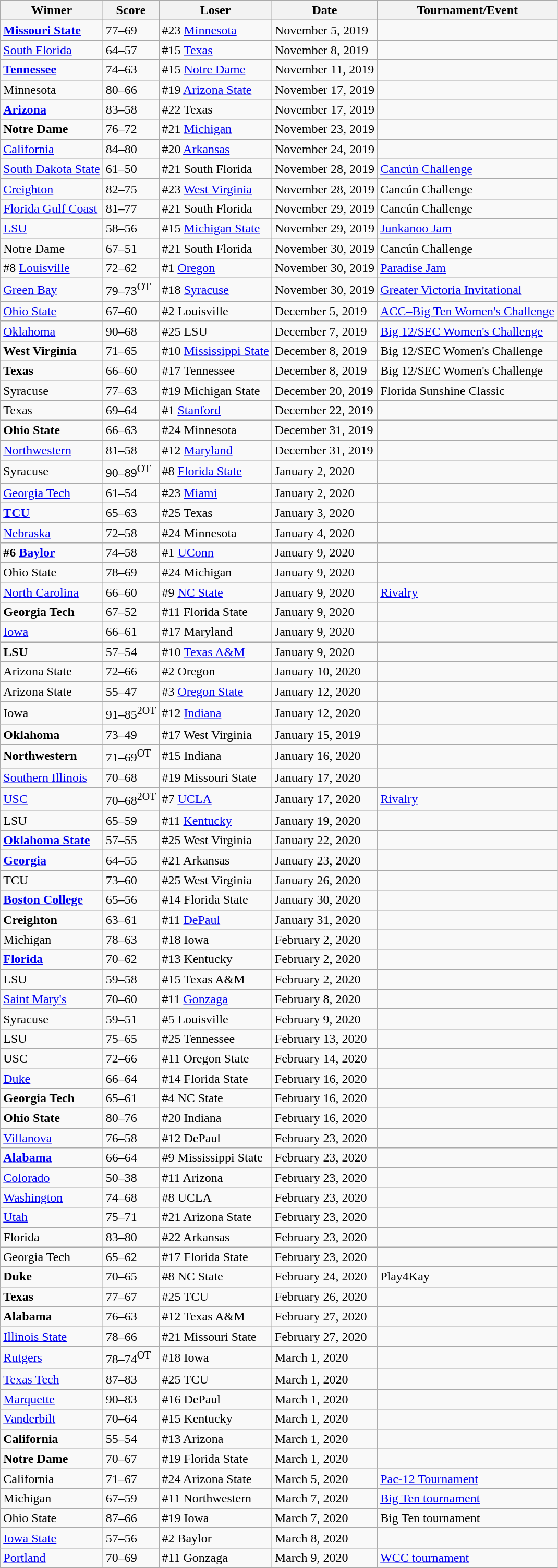<table class="wikitable sortable">
<tr>
<th>Winner</th>
<th>Score</th>
<th>Loser</th>
<th>Date</th>
<th>Tournament/Event</th>
</tr>
<tr>
<td><strong><a href='#'>Missouri State</a></strong></td>
<td>77–69</td>
<td>#23 <a href='#'>Minnesota</a></td>
<td>November 5, 2019</td>
<td></td>
</tr>
<tr>
<td><a href='#'>South Florida</a></td>
<td>64–57</td>
<td>#15 <a href='#'>Texas</a></td>
<td>November 8, 2019</td>
<td></td>
</tr>
<tr>
<td><strong><a href='#'>Tennessee</a></strong></td>
<td>74–63</td>
<td>#15 <a href='#'>Notre Dame</a></td>
<td>November 11, 2019</td>
<td></td>
</tr>
<tr>
<td>Minnesota</td>
<td>80–66</td>
<td>#19 <a href='#'>Arizona State</a></td>
<td>November 17, 2019</td>
<td></td>
</tr>
<tr>
<td><strong><a href='#'>Arizona</a></strong></td>
<td>83–58</td>
<td>#22 Texas</td>
<td>November 17, 2019</td>
<td></td>
</tr>
<tr>
<td><strong>Notre Dame</strong></td>
<td>76–72</td>
<td>#21 <a href='#'>Michigan</a></td>
<td>November 23, 2019</td>
<td></td>
</tr>
<tr>
<td><a href='#'>California</a></td>
<td>84–80</td>
<td>#20 <a href='#'>Arkansas</a></td>
<td>November 24, 2019</td>
<td></td>
</tr>
<tr>
<td><a href='#'>South Dakota State</a></td>
<td>61–50</td>
<td>#21 South Florida</td>
<td>November 28, 2019</td>
<td><a href='#'>Cancún Challenge</a></td>
</tr>
<tr>
<td><a href='#'>Creighton</a></td>
<td>82–75</td>
<td>#23 <a href='#'>West Virginia</a></td>
<td>November 28, 2019</td>
<td>Cancún Challenge</td>
</tr>
<tr>
<td><a href='#'>Florida Gulf Coast</a></td>
<td>81–77</td>
<td>#21 South Florida</td>
<td>November 29, 2019</td>
<td>Cancún Challenge</td>
</tr>
<tr>
<td><a href='#'>LSU</a></td>
<td>58–56</td>
<td>#15 <a href='#'>Michigan State</a></td>
<td>November 29, 2019</td>
<td><a href='#'>Junkanoo Jam</a></td>
</tr>
<tr>
<td>Notre Dame</td>
<td>67–51</td>
<td>#21 South Florida</td>
<td>November 30, 2019</td>
<td>Cancún Challenge</td>
</tr>
<tr>
<td>#8 <a href='#'>Louisville</a></td>
<td>72–62</td>
<td>#1 <a href='#'>Oregon</a></td>
<td>November 30, 2019</td>
<td><a href='#'>Paradise Jam</a></td>
</tr>
<tr>
<td><a href='#'>Green Bay</a></td>
<td>79–73<sup>OT</sup></td>
<td>#18 <a href='#'>Syracuse</a></td>
<td>November 30, 2019</td>
<td><a href='#'>Greater Victoria Invitational</a></td>
</tr>
<tr>
<td><a href='#'>Ohio State</a></td>
<td>67–60</td>
<td>#2 Louisville</td>
<td>December 5, 2019</td>
<td><a href='#'>ACC–Big Ten Women's Challenge</a></td>
</tr>
<tr>
<td><a href='#'>Oklahoma</a></td>
<td>90–68</td>
<td>#25 LSU</td>
<td>December 7, 2019</td>
<td><a href='#'>Big 12/SEC Women's Challenge</a></td>
</tr>
<tr>
<td><strong>West Virginia</strong></td>
<td>71–65</td>
<td>#10 <a href='#'>Mississippi State</a></td>
<td>December 8, 2019</td>
<td>Big 12/SEC Women's Challenge</td>
</tr>
<tr>
<td><strong>Texas</strong></td>
<td>66–60</td>
<td>#17 Tennessee</td>
<td>December 8, 2019</td>
<td>Big 12/SEC Women's Challenge</td>
</tr>
<tr>
<td>Syracuse</td>
<td>77–63</td>
<td>#19 Michigan State</td>
<td>December 20, 2019</td>
<td>Florida Sunshine Classic</td>
</tr>
<tr>
<td>Texas</td>
<td>69–64</td>
<td>#1 <a href='#'>Stanford</a></td>
<td>December 22, 2019</td>
<td></td>
</tr>
<tr>
<td><strong>Ohio State</strong></td>
<td>66–63</td>
<td>#24 Minnesota</td>
<td>December 31, 2019</td>
<td></td>
</tr>
<tr>
<td><a href='#'>Northwestern</a></td>
<td>81–58</td>
<td>#12 <a href='#'>Maryland</a></td>
<td>December 31, 2019</td>
<td></td>
</tr>
<tr>
<td>Syracuse</td>
<td>90–89<sup>OT</sup></td>
<td>#8 <a href='#'>Florida State</a></td>
<td>January 2, 2020</td>
<td></td>
</tr>
<tr>
<td><a href='#'>Georgia Tech</a></td>
<td>61–54</td>
<td>#23 <a href='#'>Miami</a></td>
<td>January 2, 2020</td>
<td></td>
</tr>
<tr>
<td><strong><a href='#'>TCU</a></strong></td>
<td>65–63</td>
<td>#25 Texas</td>
<td>January 3, 2020</td>
<td></td>
</tr>
<tr>
<td><a href='#'>Nebraska</a></td>
<td>72–58</td>
<td>#24 Minnesota</td>
<td>January 4, 2020</td>
<td></td>
</tr>
<tr>
<td><strong>#6 <a href='#'>Baylor</a></strong></td>
<td>74–58</td>
<td>#1 <a href='#'>UConn</a></td>
<td>January 9, 2020</td>
<td></td>
</tr>
<tr>
<td>Ohio State</td>
<td>78–69</td>
<td>#24 Michigan</td>
<td>January 9, 2020</td>
<td></td>
</tr>
<tr>
<td><a href='#'>North Carolina</a></td>
<td>66–60</td>
<td>#9 <a href='#'>NC State</a></td>
<td>January 9, 2020</td>
<td><a href='#'>Rivalry</a></td>
</tr>
<tr>
<td><strong>Georgia Tech</strong></td>
<td>67–52</td>
<td>#11 Florida State</td>
<td>January 9, 2020</td>
<td></td>
</tr>
<tr>
<td><a href='#'>Iowa</a></td>
<td>66–61</td>
<td>#17 Maryland</td>
<td>January 9, 2020</td>
<td></td>
</tr>
<tr>
<td><strong>LSU</strong></td>
<td>57–54</td>
<td>#10 <a href='#'>Texas A&M</a></td>
<td>January 9, 2020</td>
<td></td>
</tr>
<tr>
<td>Arizona State</td>
<td>72–66</td>
<td>#2 Oregon</td>
<td>January 10, 2020</td>
<td></td>
</tr>
<tr>
<td>Arizona State</td>
<td>55–47</td>
<td>#3 <a href='#'>Oregon State</a></td>
<td>January 12, 2020</td>
<td></td>
</tr>
<tr>
<td>Iowa</td>
<td>91–85<sup>2OT</sup></td>
<td>#12 <a href='#'>Indiana</a></td>
<td>January 12, 2020</td>
<td></td>
</tr>
<tr>
<td><strong>Oklahoma</strong></td>
<td>73–49</td>
<td>#17 West Virginia</td>
<td>January 15, 2019</td>
<td></td>
</tr>
<tr>
<td><strong>Northwestern</strong></td>
<td>71–69<sup>OT</sup></td>
<td>#15 Indiana</td>
<td>January 16, 2020</td>
<td></td>
</tr>
<tr>
<td><a href='#'>Southern Illinois</a></td>
<td>70–68</td>
<td>#19 Missouri State</td>
<td>January 17, 2020</td>
<td></td>
</tr>
<tr>
<td><a href='#'>USC</a></td>
<td>70–68<sup>2OT</sup></td>
<td>#7 <a href='#'>UCLA</a></td>
<td>January 17, 2020</td>
<td><a href='#'>Rivalry</a></td>
</tr>
<tr>
<td>LSU</td>
<td>65–59</td>
<td>#11 <a href='#'>Kentucky</a></td>
<td>January 19, 2020</td>
<td></td>
</tr>
<tr>
<td><strong><a href='#'>Oklahoma State</a></strong></td>
<td>57–55</td>
<td>#25 West Virginia</td>
<td>January 22, 2020</td>
<td></td>
</tr>
<tr>
<td><strong><a href='#'>Georgia</a></strong></td>
<td>64–55</td>
<td>#21 Arkansas</td>
<td>January 23, 2020</td>
<td></td>
</tr>
<tr>
<td>TCU</td>
<td>73–60</td>
<td>#25 West Virginia</td>
<td>January 26, 2020</td>
<td></td>
</tr>
<tr>
<td><strong><a href='#'>Boston College</a></strong></td>
<td>65–56</td>
<td>#14 Florida State</td>
<td>January 30, 2020</td>
<td></td>
</tr>
<tr>
<td><strong>Creighton</strong></td>
<td>63–61</td>
<td>#11 <a href='#'>DePaul</a></td>
<td>January 31, 2020</td>
<td></td>
</tr>
<tr>
<td>Michigan</td>
<td>78–63</td>
<td>#18 Iowa</td>
<td>February 2, 2020</td>
<td></td>
</tr>
<tr>
<td><strong><a href='#'>Florida</a></strong></td>
<td>70–62</td>
<td>#13 Kentucky</td>
<td>February 2, 2020</td>
<td></td>
</tr>
<tr>
<td>LSU</td>
<td>59–58</td>
<td>#15 Texas A&M</td>
<td>February 2, 2020</td>
<td></td>
</tr>
<tr>
<td><a href='#'>Saint Mary's</a></td>
<td>70–60</td>
<td>#11 <a href='#'>Gonzaga</a></td>
<td>February 8, 2020</td>
<td></td>
</tr>
<tr>
<td>Syracuse</td>
<td>59–51</td>
<td>#5 Louisville</td>
<td>February 9, 2020</td>
<td></td>
</tr>
<tr>
<td>LSU</td>
<td>75–65</td>
<td>#25 Tennessee</td>
<td>February 13, 2020</td>
<td></td>
</tr>
<tr>
<td>USC</td>
<td>72–66</td>
<td>#11 Oregon State</td>
<td>February 14, 2020</td>
<td></td>
</tr>
<tr>
<td><a href='#'>Duke</a></td>
<td>66–64</td>
<td>#14 Florida State</td>
<td>February 16, 2020</td>
<td></td>
</tr>
<tr>
<td><strong>Georgia Tech</strong></td>
<td>65–61</td>
<td>#4 NC State</td>
<td>February 16, 2020</td>
<td></td>
</tr>
<tr>
<td><strong>Ohio State</strong></td>
<td>80–76</td>
<td>#20 Indiana</td>
<td>February 16, 2020</td>
<td></td>
</tr>
<tr>
<td><a href='#'>Villanova</a></td>
<td>76–58</td>
<td>#12 DePaul</td>
<td>February 23, 2020</td>
<td></td>
</tr>
<tr>
<td><strong><a href='#'>Alabama</a></strong></td>
<td>66–64</td>
<td>#9 Mississippi State</td>
<td>February 23, 2020</td>
<td></td>
</tr>
<tr>
<td><a href='#'>Colorado</a></td>
<td>50–38</td>
<td>#11 Arizona</td>
<td>February 23, 2020</td>
</tr>
<tr>
<td><a href='#'>Washington</a></td>
<td>74–68</td>
<td>#8 UCLA</td>
<td>February 23, 2020</td>
<td></td>
</tr>
<tr>
<td><a href='#'>Utah</a></td>
<td>75–71</td>
<td>#21 Arizona State</td>
<td>February 23, 2020</td>
<td></td>
</tr>
<tr>
<td>Florida</td>
<td>83–80</td>
<td>#22 Arkansas</td>
<td>February 23, 2020</td>
<td></td>
</tr>
<tr>
<td>Georgia Tech</td>
<td>65–62</td>
<td>#17 Florida State</td>
<td>February 23, 2020</td>
<td></td>
</tr>
<tr>
<td><strong>Duke</strong></td>
<td>70–65</td>
<td>#8 NC State</td>
<td>February 24, 2020</td>
<td>Play4Kay</td>
</tr>
<tr>
<td><strong>Texas</strong></td>
<td>77–67</td>
<td>#25 TCU</td>
<td>February 26, 2020</td>
<td></td>
</tr>
<tr>
<td><strong>Alabama</strong></td>
<td>76–63</td>
<td>#12 Texas A&M</td>
<td>February 27, 2020</td>
<td></td>
</tr>
<tr>
<td><a href='#'>Illinois State</a></td>
<td>78–66</td>
<td>#21 Missouri State</td>
<td>February 27, 2020</td>
<td></td>
</tr>
<tr>
<td><a href='#'>Rutgers</a></td>
<td>78–74<sup>OT</sup></td>
<td>#18 Iowa</td>
<td>March 1, 2020</td>
<td></td>
</tr>
<tr>
<td><a href='#'>Texas Tech</a></td>
<td>87–83</td>
<td>#25 TCU</td>
<td>March 1, 2020</td>
<td></td>
</tr>
<tr>
<td><a href='#'>Marquette</a></td>
<td>90–83</td>
<td>#16 DePaul</td>
<td>March 1, 2020</td>
<td></td>
</tr>
<tr>
<td><a href='#'>Vanderbilt</a></td>
<td>70–64</td>
<td>#15 Kentucky</td>
<td>March 1, 2020</td>
<td></td>
</tr>
<tr>
<td><strong>California</strong></td>
<td>55–54</td>
<td>#13 Arizona</td>
<td>March 1, 2020</td>
<td></td>
</tr>
<tr>
<td><strong>Notre Dame</strong></td>
<td>70–67</td>
<td>#19 Florida State</td>
<td>March 1, 2020</td>
<td></td>
</tr>
<tr>
<td>California</td>
<td>71–67</td>
<td>#24 Arizona State</td>
<td>March 5, 2020</td>
<td><a href='#'>Pac-12 Tournament</a></td>
</tr>
<tr>
<td>Michigan</td>
<td>67–59</td>
<td>#11 Northwestern</td>
<td>March 7, 2020</td>
<td><a href='#'>Big Ten tournament</a></td>
</tr>
<tr>
<td>Ohio State</td>
<td>87–66</td>
<td>#19 Iowa</td>
<td>March 7, 2020</td>
<td>Big Ten tournament</td>
</tr>
<tr>
<td><a href='#'>Iowa State</a></td>
<td>57–56</td>
<td>#2 Baylor</td>
<td>March 8, 2020</td>
<td></td>
</tr>
<tr>
<td><a href='#'>Portland</a></td>
<td>70–69</td>
<td>#11 Gonzaga</td>
<td>March 9, 2020</td>
<td><a href='#'>WCC tournament</a></td>
</tr>
</table>
